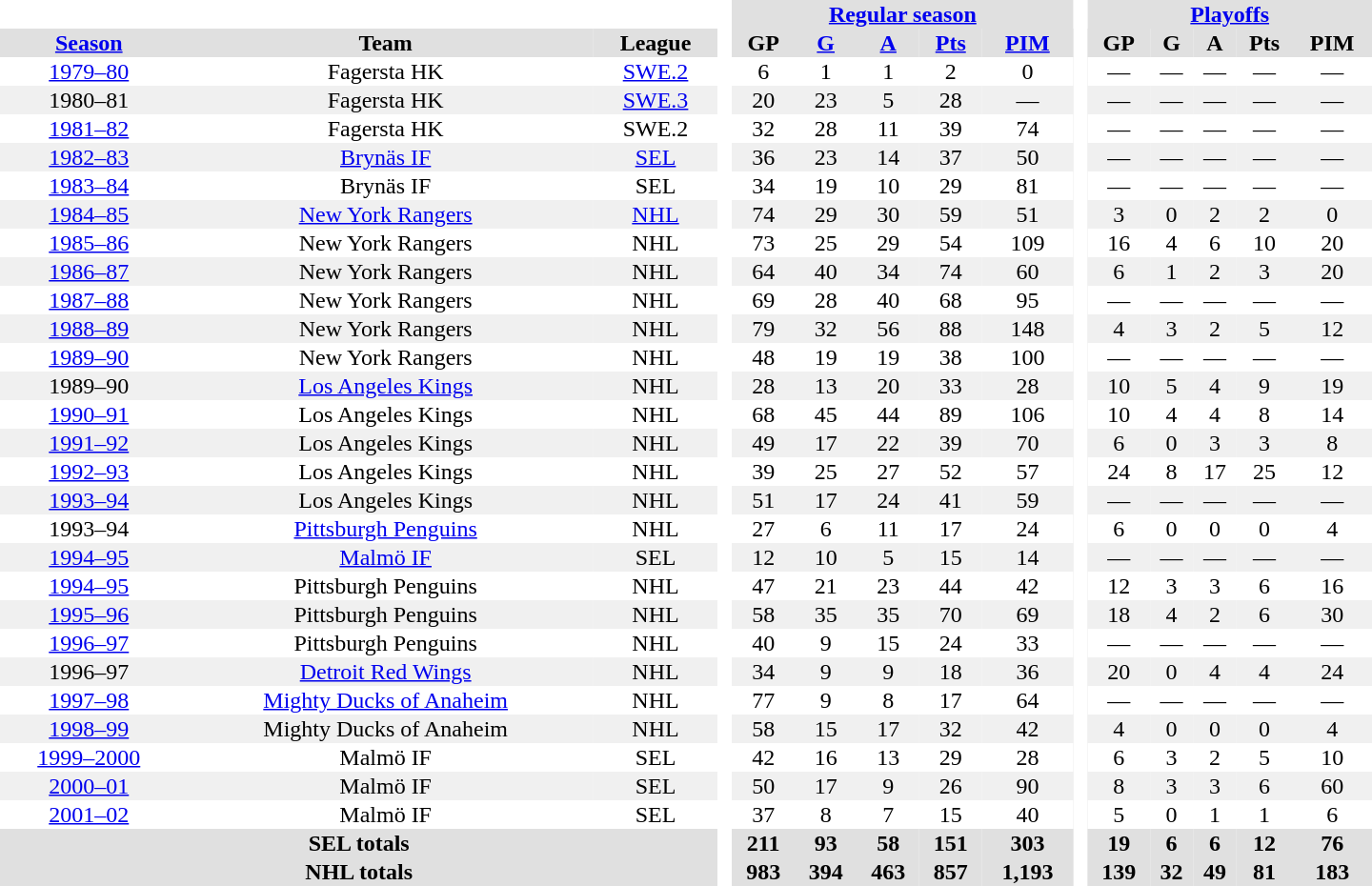<table border="0" cellpadding="1" cellspacing="0" style="text-align:center; width:60em;">
<tr style="background:#e0e0e0;">
<th colspan="3"  bgcolor="#ffffff"> </th>
<th rowspan="99" bgcolor="#ffffff"> </th>
<th colspan="5"><a href='#'>Regular season</a></th>
<th rowspan="99" bgcolor="#ffffff"> </th>
<th colspan="5"><a href='#'>Playoffs</a></th>
</tr>
<tr style="background:#e0e0e0;">
<th><a href='#'>Season</a></th>
<th>Team</th>
<th>League</th>
<th>GP</th>
<th><a href='#'>G</a></th>
<th><a href='#'>A</a></th>
<th><a href='#'>Pts</a></th>
<th><a href='#'>PIM</a></th>
<th>GP</th>
<th>G</th>
<th>A</th>
<th>Pts</th>
<th>PIM</th>
</tr>
<tr>
<td><a href='#'>1979–80</a></td>
<td>Fagersta HK</td>
<td><a href='#'>SWE.2</a></td>
<td>6</td>
<td>1</td>
<td>1</td>
<td>2</td>
<td>0</td>
<td>—</td>
<td>—</td>
<td>—</td>
<td>—</td>
<td>—</td>
</tr>
<tr style="background:#f0f0f0;">
<td>1980–81</td>
<td>Fagersta HK</td>
<td><a href='#'>SWE.3</a></td>
<td>20</td>
<td>23</td>
<td>5</td>
<td>28</td>
<td>—</td>
<td>—</td>
<td>—</td>
<td>—</td>
<td>—</td>
<td>—</td>
</tr>
<tr>
<td><a href='#'>1981–82</a></td>
<td>Fagersta HK</td>
<td>SWE.2</td>
<td>32</td>
<td>28</td>
<td>11</td>
<td>39</td>
<td>74</td>
<td>—</td>
<td>—</td>
<td>—</td>
<td>—</td>
<td>—</td>
</tr>
<tr style="background:#f0f0f0;">
<td><a href='#'>1982–83</a></td>
<td><a href='#'>Brynäs IF</a></td>
<td><a href='#'>SEL</a></td>
<td>36</td>
<td>23</td>
<td>14</td>
<td>37</td>
<td>50</td>
<td>—</td>
<td>—</td>
<td>—</td>
<td>—</td>
<td>—</td>
</tr>
<tr>
<td><a href='#'>1983–84</a></td>
<td>Brynäs IF</td>
<td>SEL</td>
<td>34</td>
<td>19</td>
<td>10</td>
<td>29</td>
<td>81</td>
<td>—</td>
<td>—</td>
<td>—</td>
<td>—</td>
<td>—</td>
</tr>
<tr style="background:#f0f0f0;">
<td><a href='#'>1984–85</a></td>
<td><a href='#'>New York Rangers</a></td>
<td><a href='#'>NHL</a></td>
<td>74</td>
<td>29</td>
<td>30</td>
<td>59</td>
<td>51</td>
<td>3</td>
<td>0</td>
<td>2</td>
<td>2</td>
<td>0</td>
</tr>
<tr>
<td><a href='#'>1985–86</a></td>
<td>New York Rangers</td>
<td>NHL</td>
<td>73</td>
<td>25</td>
<td>29</td>
<td>54</td>
<td>109</td>
<td>16</td>
<td>4</td>
<td>6</td>
<td>10</td>
<td>20</td>
</tr>
<tr style="background:#f0f0f0;">
<td><a href='#'>1986–87</a></td>
<td>New York Rangers</td>
<td>NHL</td>
<td>64</td>
<td>40</td>
<td>34</td>
<td>74</td>
<td>60</td>
<td>6</td>
<td>1</td>
<td>2</td>
<td>3</td>
<td>20</td>
</tr>
<tr>
<td><a href='#'>1987–88</a></td>
<td>New York Rangers</td>
<td>NHL</td>
<td>69</td>
<td>28</td>
<td>40</td>
<td>68</td>
<td>95</td>
<td>—</td>
<td>—</td>
<td>—</td>
<td>—</td>
<td>—</td>
</tr>
<tr style="background:#f0f0f0;">
<td><a href='#'>1988–89</a></td>
<td>New York Rangers</td>
<td>NHL</td>
<td>79</td>
<td>32</td>
<td>56</td>
<td>88</td>
<td>148</td>
<td>4</td>
<td>3</td>
<td>2</td>
<td>5</td>
<td>12</td>
</tr>
<tr>
<td><a href='#'>1989–90</a></td>
<td>New York Rangers</td>
<td>NHL</td>
<td>48</td>
<td>19</td>
<td>19</td>
<td>38</td>
<td>100</td>
<td>—</td>
<td>—</td>
<td>—</td>
<td>—</td>
<td>—</td>
</tr>
<tr style="background:#f0f0f0;">
<td>1989–90</td>
<td><a href='#'>Los Angeles Kings</a></td>
<td>NHL</td>
<td>28</td>
<td>13</td>
<td>20</td>
<td>33</td>
<td>28</td>
<td>10</td>
<td>5</td>
<td>4</td>
<td>9</td>
<td>19</td>
</tr>
<tr>
<td><a href='#'>1990–91</a></td>
<td>Los Angeles Kings</td>
<td>NHL</td>
<td>68</td>
<td>45</td>
<td>44</td>
<td>89</td>
<td>106</td>
<td>10</td>
<td>4</td>
<td>4</td>
<td>8</td>
<td>14</td>
</tr>
<tr style="background:#f0f0f0;">
<td><a href='#'>1991–92</a></td>
<td>Los Angeles Kings</td>
<td>NHL</td>
<td>49</td>
<td>17</td>
<td>22</td>
<td>39</td>
<td>70</td>
<td>6</td>
<td>0</td>
<td>3</td>
<td>3</td>
<td>8</td>
</tr>
<tr>
<td><a href='#'>1992–93</a></td>
<td>Los Angeles Kings</td>
<td>NHL</td>
<td>39</td>
<td>25</td>
<td>27</td>
<td>52</td>
<td>57</td>
<td>24</td>
<td>8</td>
<td>17</td>
<td>25</td>
<td>12</td>
</tr>
<tr style="background:#f0f0f0;">
<td><a href='#'>1993–94</a></td>
<td>Los Angeles Kings</td>
<td>NHL</td>
<td>51</td>
<td>17</td>
<td>24</td>
<td>41</td>
<td>59</td>
<td>—</td>
<td>—</td>
<td>—</td>
<td>—</td>
<td>—</td>
</tr>
<tr>
<td>1993–94</td>
<td><a href='#'>Pittsburgh Penguins</a></td>
<td>NHL</td>
<td>27</td>
<td>6</td>
<td>11</td>
<td>17</td>
<td>24</td>
<td>6</td>
<td>0</td>
<td>0</td>
<td>0</td>
<td>4</td>
</tr>
<tr style="background:#f0f0f0;">
<td><a href='#'>1994–95</a></td>
<td><a href='#'>Malmö IF</a></td>
<td>SEL</td>
<td>12</td>
<td>10</td>
<td>5</td>
<td>15</td>
<td>14</td>
<td>—</td>
<td>—</td>
<td>—</td>
<td>—</td>
<td>—</td>
</tr>
<tr>
<td><a href='#'>1994–95</a></td>
<td>Pittsburgh Penguins</td>
<td>NHL</td>
<td>47</td>
<td>21</td>
<td>23</td>
<td>44</td>
<td>42</td>
<td>12</td>
<td>3</td>
<td>3</td>
<td>6</td>
<td>16</td>
</tr>
<tr style="background:#f0f0f0;">
<td><a href='#'>1995–96</a></td>
<td>Pittsburgh Penguins</td>
<td>NHL</td>
<td>58</td>
<td>35</td>
<td>35</td>
<td>70</td>
<td>69</td>
<td>18</td>
<td>4</td>
<td>2</td>
<td>6</td>
<td>30</td>
</tr>
<tr>
<td><a href='#'>1996–97</a></td>
<td>Pittsburgh Penguins</td>
<td>NHL</td>
<td>40</td>
<td>9</td>
<td>15</td>
<td>24</td>
<td>33</td>
<td>—</td>
<td>—</td>
<td>—</td>
<td>—</td>
<td>—</td>
</tr>
<tr style="background:#f0f0f0;">
<td>1996–97</td>
<td><a href='#'>Detroit Red Wings</a></td>
<td>NHL</td>
<td>34</td>
<td>9</td>
<td>9</td>
<td>18</td>
<td>36</td>
<td>20</td>
<td>0</td>
<td>4</td>
<td>4</td>
<td>24</td>
</tr>
<tr>
<td><a href='#'>1997–98</a></td>
<td><a href='#'>Mighty Ducks of Anaheim</a></td>
<td>NHL</td>
<td>77</td>
<td>9</td>
<td>8</td>
<td>17</td>
<td>64</td>
<td>—</td>
<td>—</td>
<td>—</td>
<td>—</td>
<td>—</td>
</tr>
<tr style="background:#f0f0f0;">
<td><a href='#'>1998–99</a></td>
<td>Mighty Ducks of Anaheim</td>
<td>NHL</td>
<td>58</td>
<td>15</td>
<td>17</td>
<td>32</td>
<td>42</td>
<td>4</td>
<td>0</td>
<td>0</td>
<td>0</td>
<td>4</td>
</tr>
<tr>
<td><a href='#'>1999–2000</a></td>
<td>Malmö IF</td>
<td>SEL</td>
<td>42</td>
<td>16</td>
<td>13</td>
<td>29</td>
<td>28</td>
<td>6</td>
<td>3</td>
<td>2</td>
<td>5</td>
<td>10</td>
</tr>
<tr style="background:#f0f0f0;">
<td><a href='#'>2000–01</a></td>
<td>Malmö IF</td>
<td>SEL</td>
<td>50</td>
<td>17</td>
<td>9</td>
<td>26</td>
<td>90</td>
<td>8</td>
<td>3</td>
<td>3</td>
<td>6</td>
<td>60</td>
</tr>
<tr>
<td><a href='#'>2001–02</a></td>
<td>Malmö IF</td>
<td>SEL</td>
<td>37</td>
<td>8</td>
<td>7</td>
<td>15</td>
<td>40</td>
<td>5</td>
<td>0</td>
<td>1</td>
<td>1</td>
<td>6</td>
</tr>
<tr style="background:#e0e0e0;">
<th colspan="3">SEL totals</th>
<th>211</th>
<th>93</th>
<th>58</th>
<th>151</th>
<th>303</th>
<th>19</th>
<th>6</th>
<th>6</th>
<th>12</th>
<th>76</th>
</tr>
<tr style="background:#e0e0e0;">
<th colspan="3">NHL totals</th>
<th>983</th>
<th>394</th>
<th>463</th>
<th>857</th>
<th>1,193</th>
<th>139</th>
<th>32</th>
<th>49</th>
<th>81</th>
<th>183</th>
</tr>
</table>
